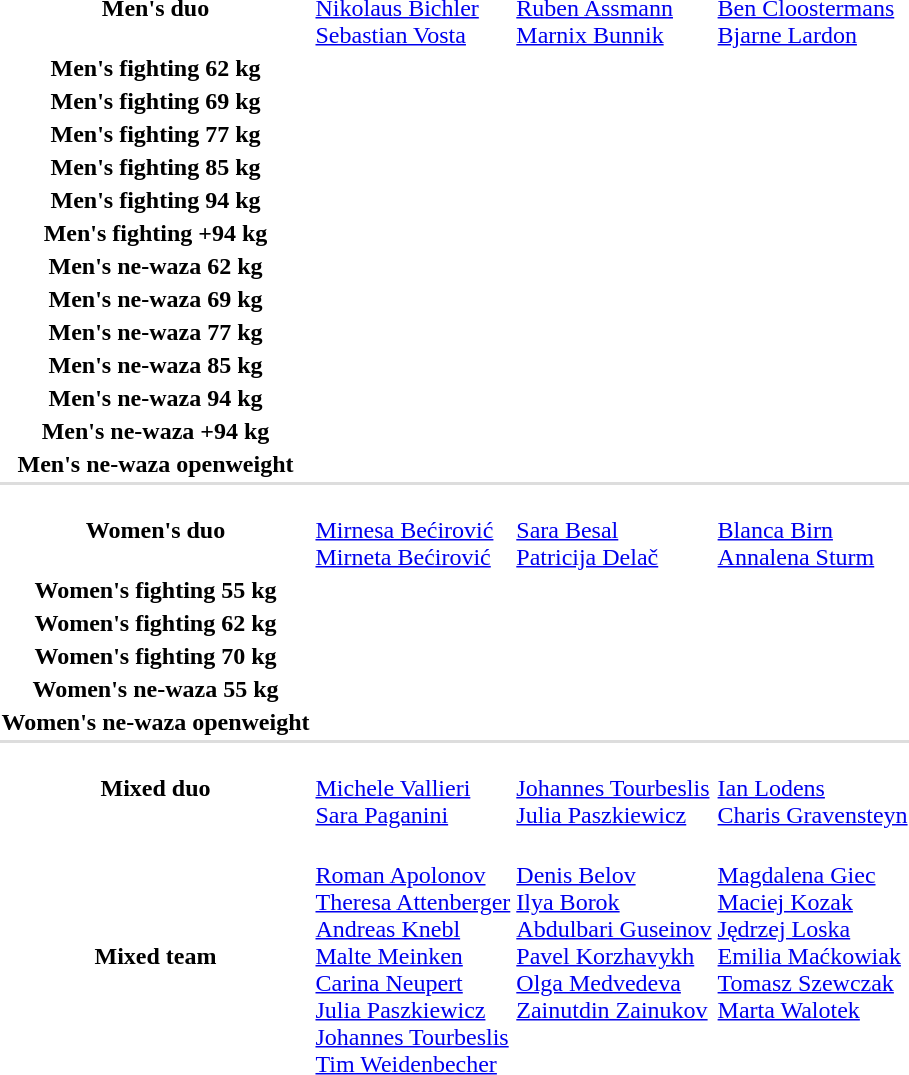<table>
<tr>
<th scope="row">Men's duo</th>
<td><br><a href='#'>Nikolaus Bichler</a><br><a href='#'>Sebastian Vosta</a></td>
<td><br><a href='#'>Ruben Assmann</a><br><a href='#'>Marnix Bunnik</a></td>
<td><br><a href='#'>Ben Cloostermans</a><br><a href='#'>Bjarne Lardon</a></td>
</tr>
<tr>
<th scope="row">Men's fighting 62 kg</th>
<td></td>
<td></td>
<td></td>
</tr>
<tr>
<th scope="row">Men's fighting 69 kg</th>
<td></td>
<td></td>
<td></td>
</tr>
<tr>
<th scope="row">Men's fighting 77 kg</th>
<td></td>
<td></td>
<td></td>
</tr>
<tr>
<th scope="row">Men's fighting 85 kg</th>
<td></td>
<td></td>
<td></td>
</tr>
<tr>
<th scope="row">Men's fighting 94 kg</th>
<td></td>
<td></td>
<td></td>
</tr>
<tr>
<th scope="row">Men's fighting +94 kg</th>
<td></td>
<td></td>
<td></td>
</tr>
<tr>
<th scope="row">Men's ne-waza 62 kg</th>
<td></td>
<td></td>
<td></td>
</tr>
<tr>
<th scope="row">Men's ne-waza 69 kg</th>
<td></td>
<td></td>
<td></td>
</tr>
<tr>
<th scope="row">Men's ne-waza 77 kg</th>
<td></td>
<td></td>
<td></td>
</tr>
<tr>
<th scope="row">Men's ne-waza 85 kg</th>
<td></td>
<td></td>
<td></td>
</tr>
<tr>
<th scope="row">Men's ne-waza 94 kg</th>
<td></td>
<td></td>
<td></td>
</tr>
<tr>
<th scope="row">Men's ne-waza +94 kg</th>
<td></td>
<td></td>
<td></td>
</tr>
<tr>
<th scope="row">Men's ne-waza openweight</th>
<td></td>
<td></td>
<td></td>
</tr>
<tr bgcolor=#DDDDDD>
<td colspan=4></td>
</tr>
<tr>
<th scope="row">Women's duo</th>
<td><br><a href='#'>Mirnesa Bećirović</a><br><a href='#'>Mirneta Bećirović</a></td>
<td><br><a href='#'>Sara Besal</a><br><a href='#'>Patricija Delač</a></td>
<td><br><a href='#'>Blanca Birn</a><br><a href='#'>Annalena Sturm</a></td>
</tr>
<tr>
<th scope="row">Women's fighting 55 kg</th>
<td></td>
<td></td>
<td></td>
</tr>
<tr>
<th scope="row">Women's fighting 62 kg</th>
<td></td>
<td></td>
<td></td>
</tr>
<tr>
<th scope="row">Women's fighting 70 kg</th>
<td></td>
<td></td>
<td></td>
</tr>
<tr>
<th scope="row">Women's ne-waza 55 kg</th>
<td></td>
<td></td>
<td></td>
</tr>
<tr>
<th scope="row">Women's ne-waza openweight</th>
<td></td>
<td></td>
<td></td>
</tr>
<tr bgcolor=#DDDDDD>
<td colspan=4></td>
</tr>
<tr>
<th scope="row">Mixed duo</th>
<td><br><a href='#'>Michele Vallieri</a><br><a href='#'>Sara Paganini</a></td>
<td><br><a href='#'>Johannes Tourbeslis</a><br><a href='#'>Julia Paszkiewicz</a></td>
<td><br><a href='#'>Ian Lodens</a><br><a href='#'>Charis Gravensteyn</a></td>
</tr>
<tr>
<th scope="row">Mixed team</th>
<td><br><a href='#'>Roman Apolonov</a><br><a href='#'>Theresa Attenberger</a><br><a href='#'>Andreas Knebl</a><br><a href='#'>Malte Meinken</a><br><a href='#'>Carina Neupert</a><br><a href='#'>Julia Paszkiewicz</a><br><a href='#'>Johannes Tourbeslis</a><br><a href='#'>Tim Weidenbecher</a></td>
<td valign=top><br><a href='#'>Denis Belov</a><br><a href='#'>Ilya Borok</a><br><a href='#'>Abdulbari Guseinov</a><br><a href='#'>Pavel Korzhavykh</a><br><a href='#'>Olga Medvedeva</a><br><a href='#'>Zainutdin Zainukov</a></td>
<td valign=top><br><a href='#'>Magdalena Giec</a><br><a href='#'>Maciej Kozak</a><br><a href='#'>Jędrzej Loska</a><br><a href='#'>Emilia Maćkowiak</a><br><a href='#'>Tomasz Szewczak</a><br><a href='#'>Marta Walotek</a></td>
</tr>
</table>
